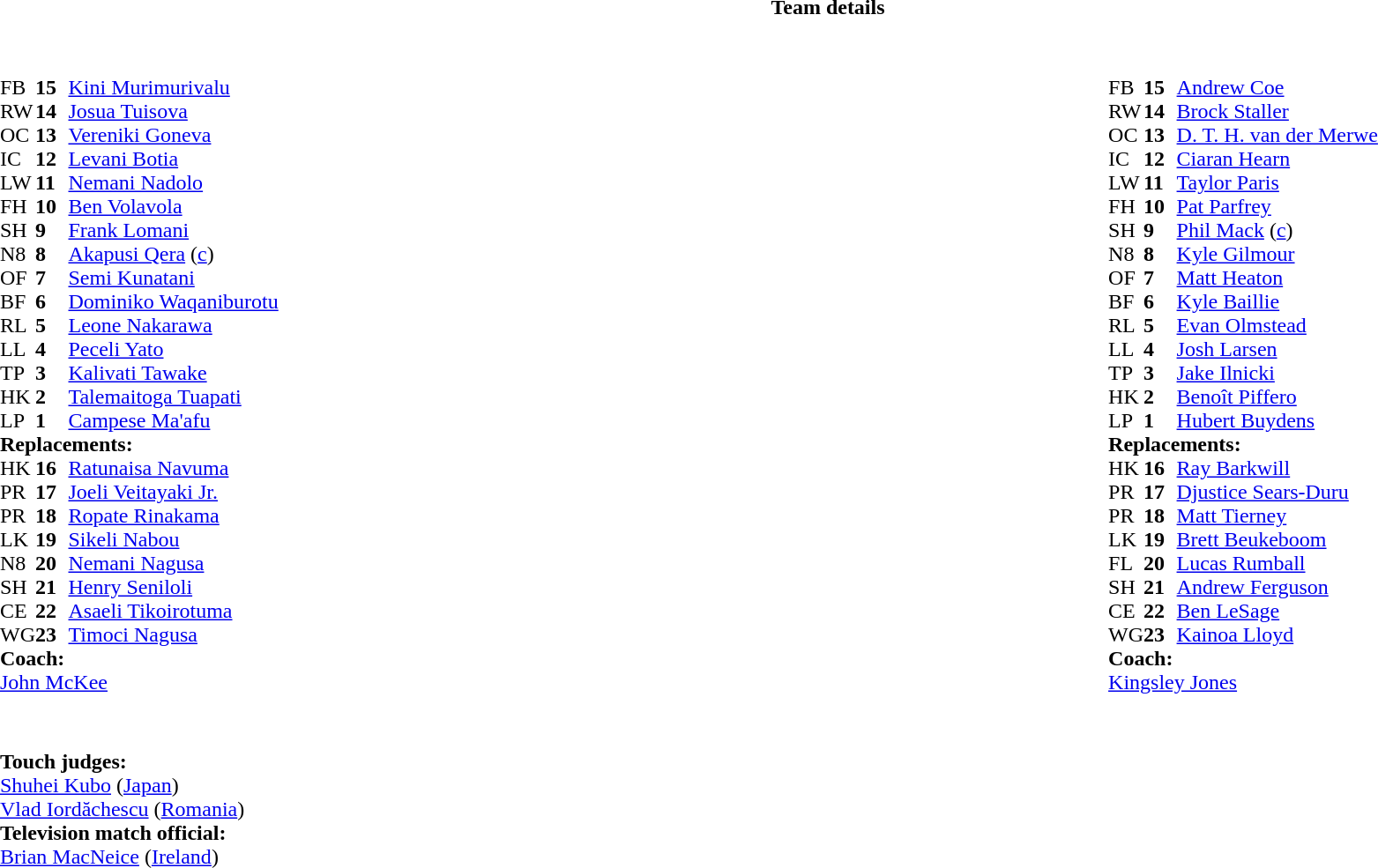<table border="0" style="width:100%" class="collapsible collapsed">
<tr>
<th>Team details</th>
</tr>
<tr>
<td><br><table style="width:100%">
<tr>
<td style="vertical-align:top;width:50%"><br><table style="font-size:100%" cellspacing="0" cellpadding="0">
<tr>
<th width="25"></th>
<th width="25"></th>
</tr>
<tr>
<td>FB</td>
<td><strong>15</strong></td>
<td><a href='#'>Kini Murimurivalu</a></td>
<td></td>
<td></td>
</tr>
<tr>
<td>RW</td>
<td><strong>14</strong></td>
<td><a href='#'>Josua Tuisova</a></td>
</tr>
<tr>
<td>OC</td>
<td><strong>13</strong></td>
<td><a href='#'>Vereniki Goneva</a></td>
<td></td>
<td></td>
</tr>
<tr>
<td>IC</td>
<td><strong>12</strong></td>
<td><a href='#'>Levani Botia</a></td>
</tr>
<tr>
<td>LW</td>
<td><strong>11</strong></td>
<td><a href='#'>Nemani Nadolo</a></td>
</tr>
<tr>
<td>FH</td>
<td><strong>10</strong></td>
<td><a href='#'>Ben Volavola</a></td>
</tr>
<tr>
<td>SH</td>
<td><strong>9</strong></td>
<td><a href='#'>Frank Lomani</a></td>
<td></td>
<td></td>
</tr>
<tr>
<td>N8</td>
<td><strong>8</strong></td>
<td><a href='#'>Akapusi Qera</a> (<a href='#'>c</a>)</td>
<td></td>
<td></td>
</tr>
<tr>
<td>OF</td>
<td><strong>7</strong></td>
<td><a href='#'>Semi Kunatani</a></td>
</tr>
<tr>
<td>BF</td>
<td><strong>6</strong></td>
<td><a href='#'>Dominiko Waqaniburotu</a></td>
<td></td>
</tr>
<tr>
<td>RL</td>
<td><strong>5</strong></td>
<td><a href='#'>Leone Nakarawa</a></td>
<td></td>
<td></td>
</tr>
<tr>
<td>LL</td>
<td><strong>4</strong></td>
<td><a href='#'>Peceli Yato</a></td>
</tr>
<tr>
<td>TP</td>
<td><strong>3</strong></td>
<td><a href='#'>Kalivati Tawake</a></td>
<td></td>
<td></td>
</tr>
<tr>
<td>HK</td>
<td><strong>2</strong></td>
<td><a href='#'>Talemaitoga Tuapati</a></td>
<td></td>
<td></td>
</tr>
<tr>
<td>LP</td>
<td><strong>1</strong></td>
<td><a href='#'>Campese Ma'afu</a></td>
<td></td>
<td></td>
</tr>
<tr>
<td colspan=3><strong>Replacements:</strong></td>
</tr>
<tr>
<td>HK</td>
<td><strong>16</strong></td>
<td><a href='#'>Ratunaisa Navuma</a></td>
<td></td>
<td></td>
</tr>
<tr>
<td>PR</td>
<td><strong>17</strong></td>
<td><a href='#'>Joeli Veitayaki Jr.</a></td>
<td></td>
<td></td>
</tr>
<tr>
<td>PR</td>
<td><strong>18</strong></td>
<td><a href='#'>Ropate Rinakama</a></td>
<td></td>
<td></td>
</tr>
<tr>
<td>LK</td>
<td><strong>19</strong></td>
<td><a href='#'>Sikeli Nabou</a></td>
<td></td>
<td></td>
</tr>
<tr>
<td>N8</td>
<td><strong>20</strong></td>
<td><a href='#'>Nemani Nagusa</a></td>
<td></td>
<td></td>
</tr>
<tr>
<td>SH</td>
<td><strong>21</strong></td>
<td><a href='#'>Henry Seniloli</a></td>
<td></td>
<td></td>
</tr>
<tr>
<td>CE</td>
<td><strong>22</strong></td>
<td><a href='#'>Asaeli Tikoirotuma</a></td>
<td></td>
<td></td>
</tr>
<tr>
<td>WG</td>
<td><strong>23</strong></td>
<td><a href='#'>Timoci Nagusa</a></td>
<td></td>
<td></td>
</tr>
<tr>
<td colspan=3><strong>Coach:</strong></td>
</tr>
<tr>
<td colspan="4"> <a href='#'>John McKee</a></td>
</tr>
</table>
</td>
<td style="vertical-align:top;width:50%"><br><table cellspacing="0" cellpadding="0" style="font-size:100%;margin:auto">
<tr>
<th width="25"></th>
<th width="25"></th>
</tr>
<tr>
<td>FB</td>
<td><strong>15</strong></td>
<td><a href='#'>Andrew Coe</a></td>
<td></td>
<td></td>
</tr>
<tr>
<td>RW</td>
<td><strong>14</strong></td>
<td><a href='#'>Brock Staller</a></td>
</tr>
<tr>
<td>OC</td>
<td><strong>13</strong></td>
<td><a href='#'>D. T. H. van der Merwe</a></td>
</tr>
<tr>
<td>IC</td>
<td><strong>12</strong></td>
<td><a href='#'>Ciaran Hearn</a></td>
<td></td>
<td></td>
</tr>
<tr>
<td>LW</td>
<td><strong>11</strong></td>
<td><a href='#'>Taylor Paris</a></td>
</tr>
<tr>
<td>FH</td>
<td><strong>10</strong></td>
<td><a href='#'>Pat Parfrey</a></td>
<td></td>
<td></td>
</tr>
<tr>
<td>SH</td>
<td><strong>9</strong></td>
<td><a href='#'>Phil Mack</a> (<a href='#'>c</a>)</td>
<td></td>
<td></td>
</tr>
<tr>
<td>N8</td>
<td><strong>8</strong></td>
<td><a href='#'>Kyle Gilmour</a></td>
</tr>
<tr>
<td>OF</td>
<td><strong>7</strong></td>
<td><a href='#'>Matt Heaton</a></td>
</tr>
<tr>
<td>BF</td>
<td><strong>6</strong></td>
<td><a href='#'>Kyle Baillie</a></td>
<td></td>
<td></td>
</tr>
<tr>
<td>RL</td>
<td><strong>5</strong></td>
<td><a href='#'>Evan Olmstead</a></td>
</tr>
<tr>
<td>LL</td>
<td><strong>4</strong></td>
<td><a href='#'>Josh Larsen</a></td>
</tr>
<tr>
<td>TP</td>
<td><strong>3</strong></td>
<td><a href='#'>Jake Ilnicki</a></td>
<td></td>
<td></td>
</tr>
<tr>
<td>HK</td>
<td><strong>2</strong></td>
<td><a href='#'>Benoît Piffero</a></td>
<td></td>
<td></td>
</tr>
<tr>
<td>LP</td>
<td><strong>1</strong></td>
<td><a href='#'>Hubert Buydens</a></td>
<td></td>
<td colspan=2></td>
<td></td>
</tr>
<tr>
<td colspan=3><strong>Replacements:</strong></td>
</tr>
<tr>
<td>HK</td>
<td><strong>16</strong></td>
<td><a href='#'>Ray Barkwill</a></td>
<td></td>
<td></td>
</tr>
<tr>
<td>PR</td>
<td><strong>17</strong></td>
<td><a href='#'>Djustice Sears-Duru</a></td>
<td></td>
<td></td>
<td></td>
<td></td>
</tr>
<tr>
<td>PR</td>
<td><strong>18</strong></td>
<td><a href='#'>Matt Tierney</a></td>
<td></td>
<td></td>
</tr>
<tr>
<td>LK</td>
<td><strong>19</strong></td>
<td><a href='#'>Brett Beukeboom</a></td>
<td></td>
<td></td>
</tr>
<tr>
<td>FL</td>
<td><strong>20</strong></td>
<td><a href='#'>Lucas Rumball</a></td>
<td></td>
<td></td>
</tr>
<tr>
<td>SH</td>
<td><strong>21</strong></td>
<td><a href='#'>Andrew Ferguson</a></td>
<td></td>
<td></td>
</tr>
<tr>
<td>CE</td>
<td><strong>22</strong></td>
<td><a href='#'>Ben LeSage</a></td>
<td></td>
<td></td>
</tr>
<tr>
<td>WG</td>
<td><strong>23</strong></td>
<td><a href='#'>Kainoa Lloyd</a></td>
<td></td>
<td></td>
</tr>
<tr>
<td colspan=3><strong>Coach:</strong></td>
</tr>
<tr>
<td colspan="4"> <a href='#'>Kingsley Jones</a></td>
</tr>
</table>
</td>
</tr>
</table>
<table style="width:100%;font-size:100%">
<tr>
<td><br><br><strong>Touch judges:</strong>
<br><a href='#'>Shuhei Kubo</a> (<a href='#'>Japan</a>)
<br><a href='#'>Vlad Iordăchescu</a> (<a href='#'>Romania</a>)
<br><strong>Television match official:</strong>
<br><a href='#'>Brian MacNeice</a> (<a href='#'>Ireland</a>)</td>
</tr>
</table>
</td>
</tr>
</table>
